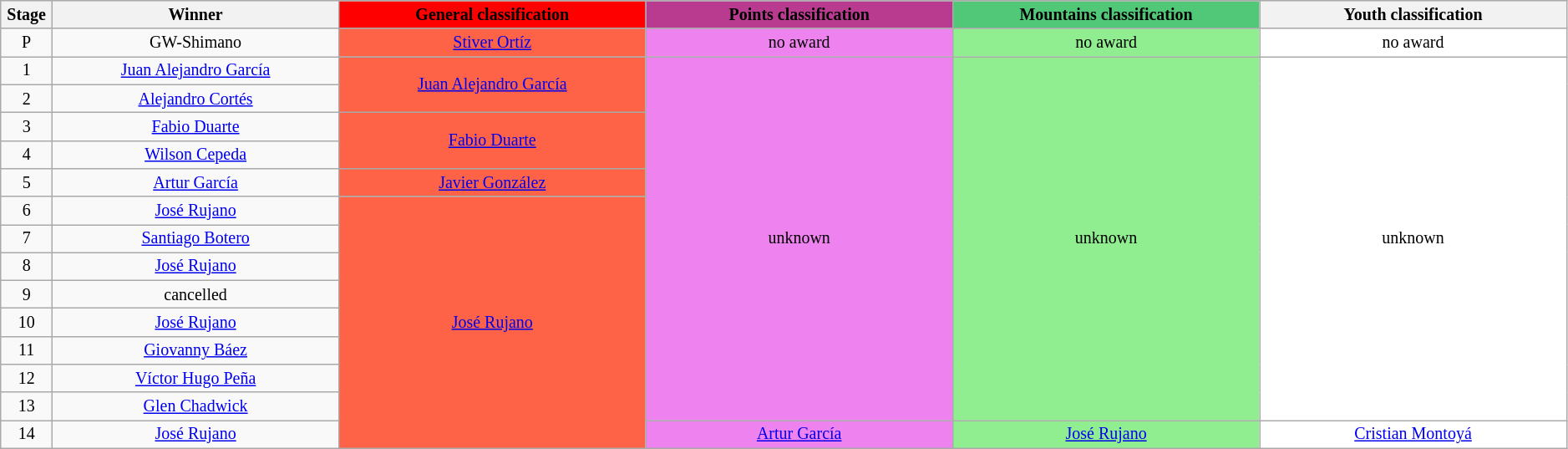<table class="wikitable" style="text-align: center; font-size:smaller;">
<tr style="background-color: #efefef;">
<th width="1%">Stage</th>
<th width="14%">Winner</th>
<th style="background:red;;" width="15%">General classification</th>
<th style="background:#B93B8F;" width="15%">Points classification</th>
<th style="background:#50C878;" width="15%">Mountains classification</th>
<th style="background:offwhite;" width="15%">Youth classification</th>
</tr>
<tr>
<td>P</td>
<td>GW-Shimano</td>
<td style="background:#FF6347;" rowspan="1"><a href='#'>Stiver Ortíz</a></td>
<td style="background:violet;" rowspan="1">no award</td>
<td style="background:lightgreen;" rowspan="1">no award</td>
<td style="background:white;" rowspan="1">no award</td>
</tr>
<tr>
<td>1</td>
<td><a href='#'>Juan Alejandro García</a></td>
<td style="background:#FF6347;" rowspan="2"><a href='#'>Juan Alejandro García</a></td>
<td style="background:violet;" rowspan="13">unknown</td>
<td style="background:lightgreen;" rowspan="13">unknown</td>
<td style="background:white;" rowspan="13">unknown</td>
</tr>
<tr>
<td>2</td>
<td><a href='#'>Alejandro Cortés</a></td>
</tr>
<tr>
<td>3</td>
<td><a href='#'>Fabio Duarte</a></td>
<td style="background:#FF6347;" rowspan="2"><a href='#'>Fabio Duarte</a></td>
</tr>
<tr>
<td>4</td>
<td><a href='#'>Wilson Cepeda</a></td>
</tr>
<tr>
<td>5</td>
<td><a href='#'>Artur García</a></td>
<td style="background:#FF6347;" rowspan="1"><a href='#'>Javier González</a></td>
</tr>
<tr>
<td>6</td>
<td><a href='#'>José Rujano</a></td>
<td style="background:#FF6347;" rowspan="9"><a href='#'>José Rujano</a></td>
</tr>
<tr>
<td>7</td>
<td><a href='#'>Santiago Botero</a></td>
</tr>
<tr>
<td>8</td>
<td><a href='#'>José Rujano</a></td>
</tr>
<tr>
<td>9</td>
<td>cancelled</td>
</tr>
<tr>
<td>10</td>
<td><a href='#'>José Rujano</a></td>
</tr>
<tr>
<td>11</td>
<td><a href='#'>Giovanny Báez</a></td>
</tr>
<tr>
<td>12</td>
<td><a href='#'>Víctor Hugo Peña</a></td>
</tr>
<tr>
<td>13</td>
<td><a href='#'>Glen Chadwick</a></td>
</tr>
<tr>
<td>14</td>
<td><a href='#'>José Rujano</a></td>
<td style="background:violet;" rowspan="1"><a href='#'>Artur García</a></td>
<td style="background:lightgreen;" rowspan="1"><a href='#'>José Rujano</a></td>
<td style="background:white;" rowspan="1"><a href='#'>Cristian Montoyá</a></td>
</tr>
</table>
